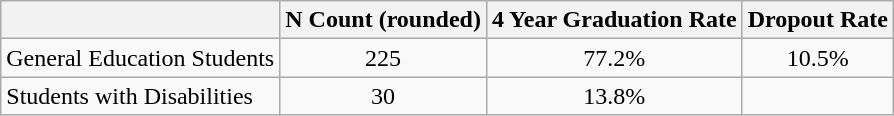<table class="wikitable">
<tr>
<th></th>
<th>N Count (rounded)</th>
<th>4 Year Graduation Rate</th>
<th>Dropout Rate</th>
</tr>
<tr>
<td>General Education Students</td>
<td align="center">225</td>
<td align="center">77.2%</td>
<td align="center">10.5%</td>
</tr>
<tr>
<td>Students with Disabilities</td>
<td align="center">30</td>
<td align="center">13.8%</td>
<td></td>
</tr>
</table>
